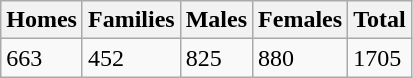<table class="wikitable">
<tr>
<th>Homes</th>
<th>Families</th>
<th>Males</th>
<th>Females</th>
<th>Total</th>
</tr>
<tr>
<td>663</td>
<td>452</td>
<td>825</td>
<td>880</td>
<td>1705</td>
</tr>
</table>
